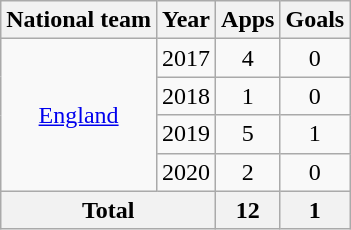<table class=wikitable style=text-align:center>
<tr>
<th>National team</th>
<th>Year</th>
<th>Apps</th>
<th>Goals</th>
</tr>
<tr>
<td rowspan=4><a href='#'>England</a></td>
<td>2017</td>
<td>4</td>
<td>0</td>
</tr>
<tr>
<td>2018</td>
<td>1</td>
<td>0</td>
</tr>
<tr>
<td>2019</td>
<td>5</td>
<td>1</td>
</tr>
<tr>
<td>2020</td>
<td>2</td>
<td>0</td>
</tr>
<tr>
<th colspan=2>Total</th>
<th>12</th>
<th>1</th>
</tr>
</table>
